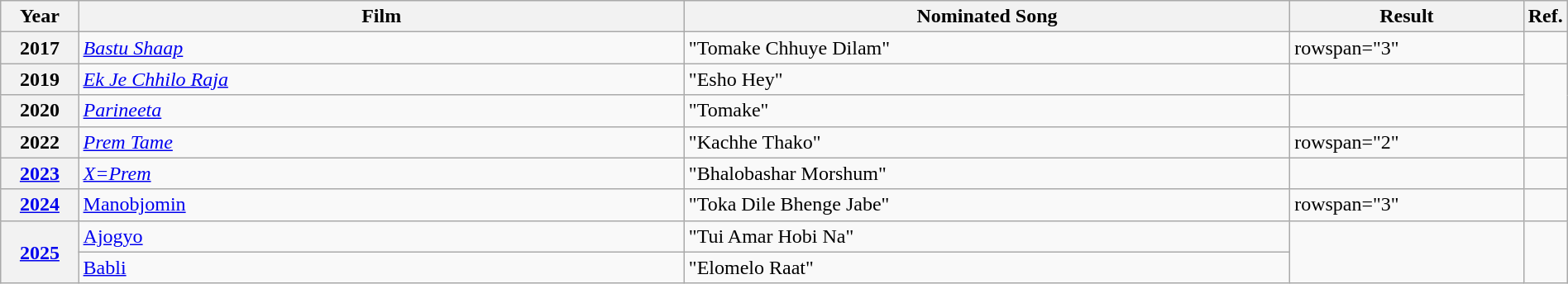<table class="wikitable plainrowheaders" width="100%" "textcolor:#000;">
<tr>
<th scope="col" width=5%><strong>Year</strong></th>
<th scope="col" width=39%><strong>Film</strong></th>
<th scope="col" width=39%><strong>Nominated Song</strong></th>
<th scope="col" width=15%><strong>Result</strong></th>
<th scope="col" width=2%><strong>Ref.</strong></th>
</tr>
<tr>
<th scope="rows">2017</th>
<td><em><a href='#'>Bastu Shaap</a></em></td>
<td>"Tomake Chhuye Dilam"</td>
<td>rowspan="3" </td>
<td></td>
</tr>
<tr>
<th scope="rows">2019</th>
<td><em><a href='#'>Ek Je Chhilo Raja</a></em></td>
<td>"Esho Hey"</td>
<td></td>
</tr>
<tr>
<th scope="rows">2020</th>
<td><a href='#'><em>Parineeta</em></a></td>
<td>"Tomake"</td>
<td></td>
</tr>
<tr>
<th scope="rows">2022</th>
<td><em><a href='#'>Prem Tame</a></em></td>
<td>"Kachhe Thako"</td>
<td>rowspan="2"</td>
<td></td>
</tr>
<tr>
<th scope="row"><a href='#'>2023</a></th>
<td><em><a href='#'>X=Prem</a></em></td>
<td>"Bhalobashar Morshum"</td>
<td></td>
</tr>
<tr>
<th scope="row"><a href='#'>2024</a></th>
<td><a href='#'>Manobjomin</a></td>
<td>"Toka Dile Bhenge Jabe"</td>
<td>rowspan="3" </td>
<td></td>
</tr>
<tr>
<th scope="row" rowspan="2"><a href='#'>2025</a></th>
<td><a href='#'>Ajogyo</a></td>
<td>"Tui Amar Hobi Na"</td>
<td rowspan="2"></td>
</tr>
<tr>
<td><a href='#'>Babli</a></td>
<td>"Elomelo Raat"</td>
</tr>
</table>
